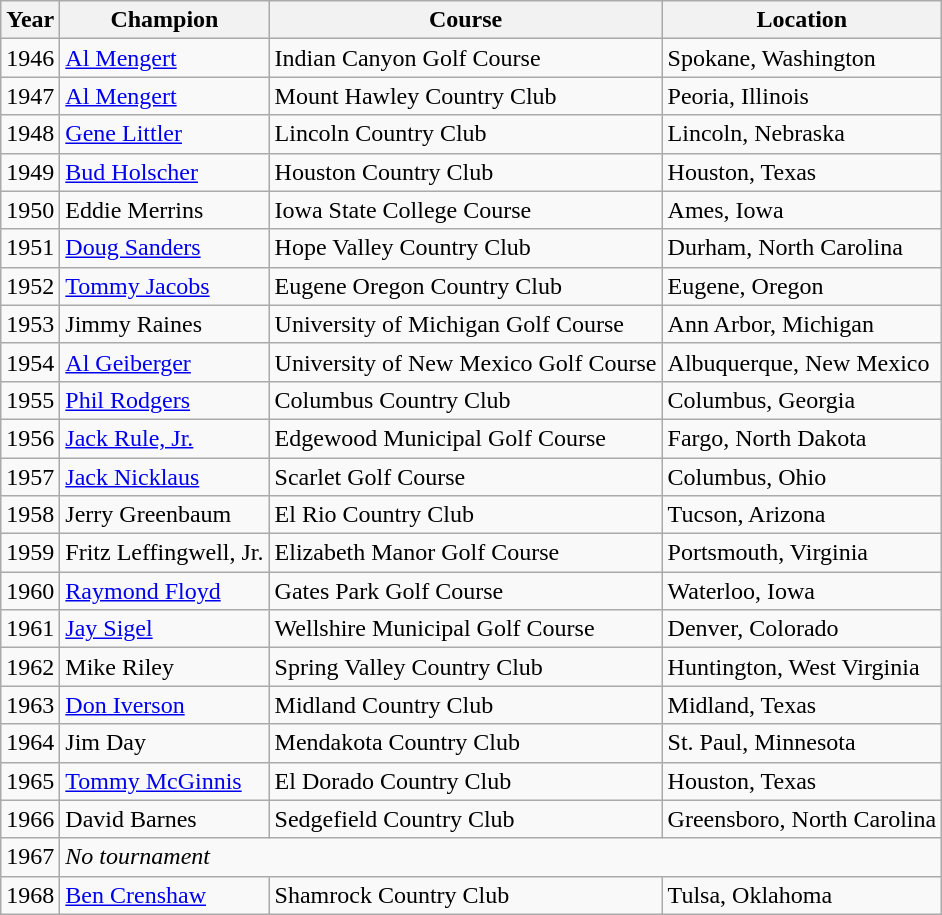<table class="wikitable">
<tr>
<th>Year</th>
<th>Champion</th>
<th>Course</th>
<th>Location</th>
</tr>
<tr>
<td>1946</td>
<td><a href='#'>Al Mengert</a></td>
<td>Indian Canyon Golf Course</td>
<td>Spokane, Washington</td>
</tr>
<tr>
<td>1947</td>
<td><a href='#'>Al Mengert</a></td>
<td>Mount Hawley Country Club</td>
<td>Peoria, Illinois</td>
</tr>
<tr>
<td>1948</td>
<td><a href='#'>Gene Littler</a></td>
<td>Lincoln Country Club</td>
<td>Lincoln, Nebraska</td>
</tr>
<tr>
<td>1949</td>
<td><a href='#'>Bud Holscher</a></td>
<td>Houston Country Club</td>
<td>Houston, Texas</td>
</tr>
<tr>
<td>1950</td>
<td>Eddie Merrins</td>
<td>Iowa State College Course</td>
<td>Ames, Iowa</td>
</tr>
<tr>
<td>1951</td>
<td><a href='#'>Doug Sanders</a></td>
<td>Hope Valley Country Club</td>
<td>Durham, North Carolina</td>
</tr>
<tr>
<td>1952</td>
<td><a href='#'>Tommy Jacobs</a></td>
<td>Eugene Oregon Country Club</td>
<td>Eugene, Oregon</td>
</tr>
<tr>
<td>1953</td>
<td>Jimmy Raines</td>
<td>University of Michigan Golf Course</td>
<td>Ann Arbor, Michigan</td>
</tr>
<tr>
<td>1954</td>
<td><a href='#'>Al Geiberger</a></td>
<td>University of New Mexico Golf Course</td>
<td>Albuquerque, New Mexico</td>
</tr>
<tr>
<td>1955</td>
<td><a href='#'>Phil Rodgers</a></td>
<td>Columbus Country Club</td>
<td>Columbus, Georgia</td>
</tr>
<tr>
<td>1956</td>
<td><a href='#'>Jack Rule, Jr.</a></td>
<td>Edgewood Municipal Golf Course</td>
<td>Fargo, North Dakota</td>
</tr>
<tr>
<td>1957</td>
<td><a href='#'>Jack Nicklaus</a></td>
<td>Scarlet Golf Course</td>
<td>Columbus, Ohio</td>
</tr>
<tr>
<td>1958</td>
<td>Jerry Greenbaum</td>
<td>El Rio Country Club</td>
<td>Tucson, Arizona</td>
</tr>
<tr>
<td>1959</td>
<td>Fritz Leffingwell, Jr.</td>
<td>Elizabeth Manor Golf Course</td>
<td>Portsmouth, Virginia</td>
</tr>
<tr>
<td>1960</td>
<td><a href='#'>Raymond Floyd</a></td>
<td>Gates Park Golf Course</td>
<td>Waterloo, Iowa</td>
</tr>
<tr>
<td>1961</td>
<td><a href='#'>Jay Sigel</a></td>
<td>Wellshire Municipal Golf Course</td>
<td>Denver, Colorado</td>
</tr>
<tr>
<td>1962</td>
<td>Mike Riley</td>
<td>Spring Valley Country Club</td>
<td>Huntington, West Virginia</td>
</tr>
<tr>
<td>1963</td>
<td><a href='#'>Don Iverson</a></td>
<td>Midland Country Club</td>
<td>Midland, Texas</td>
</tr>
<tr>
<td>1964</td>
<td>Jim Day</td>
<td>Mendakota Country Club</td>
<td>St. Paul, Minnesota</td>
</tr>
<tr>
<td>1965</td>
<td><a href='#'>Tommy McGinnis</a></td>
<td>El Dorado Country Club</td>
<td>Houston, Texas</td>
</tr>
<tr>
<td>1966</td>
<td>David Barnes</td>
<td>Sedgefield Country Club</td>
<td>Greensboro, North Carolina</td>
</tr>
<tr>
<td>1967</td>
<td colspan=3><em>No tournament</em></td>
</tr>
<tr>
<td>1968</td>
<td><a href='#'>Ben Crenshaw</a></td>
<td>Shamrock Country Club</td>
<td>Tulsa, Oklahoma</td>
</tr>
</table>
